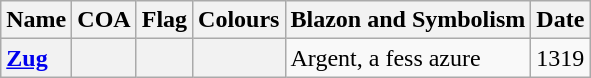<table class="sortable wikitable">
<tr>
<th scope="col">Name</th>
<th scope="col">COA</th>
<th scope="col">Flag</th>
<th scope="col">Colours</th>
<th scope="col">Blazon and Symbolism</th>
<th scope="col">Date</th>
</tr>
<tr>
<th scope="row" style="text-align: left;"><a href='#'>Zug</a></th>
<th></th>
<th></th>
<th></th>
<td>Argent, a fess azure</td>
<td>1319</td>
</tr>
</table>
